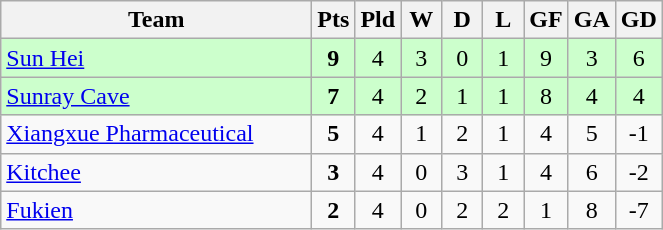<table class="wikitable" style="text-align: center;">
<tr>
<th width="200">Team</th>
<th width="20" abbr="Points">Pts</th>
<th width="20" abbr="Played">Pld</th>
<th width="20" abbr="Won">W</th>
<th width="20" abbr="Drawn">D</th>
<th width="20" abbr="Lost">L</th>
<th width="20" abbr="Goals for">GF</th>
<th width="20" abbr="Goals against">GA</th>
<th width="20" abbr="Goal difference">GD</th>
</tr>
<tr style="background: #ccffcc;">
<td style="text-align:left;"><a href='#'>Sun Hei</a></td>
<td><strong>9</strong></td>
<td>4</td>
<td>3</td>
<td>0</td>
<td>1</td>
<td>9</td>
<td>3</td>
<td>6</td>
</tr>
<tr style="background: #ccffcc;">
<td style="text-align:left;"><a href='#'>Sunray Cave</a></td>
<td><strong>7</strong></td>
<td>4</td>
<td>2</td>
<td>1</td>
<td>1</td>
<td>8</td>
<td>4</td>
<td>4</td>
</tr>
<tr>
<td style="text-align:left;"><a href='#'>Xiangxue Pharmaceutical</a></td>
<td><strong>5</strong></td>
<td>4</td>
<td>1</td>
<td>2</td>
<td>1</td>
<td>4</td>
<td>5</td>
<td>-1</td>
</tr>
<tr>
<td style="text-align:left;"><a href='#'>Kitchee</a></td>
<td><strong>3</strong></td>
<td>4</td>
<td>0</td>
<td>3</td>
<td>1</td>
<td>4</td>
<td>6</td>
<td>-2</td>
</tr>
<tr>
<td style="text-align:left;"><a href='#'>Fukien</a></td>
<td><strong>2</strong></td>
<td>4</td>
<td>0</td>
<td>2</td>
<td>2</td>
<td>1</td>
<td>8</td>
<td>-7</td>
</tr>
</table>
